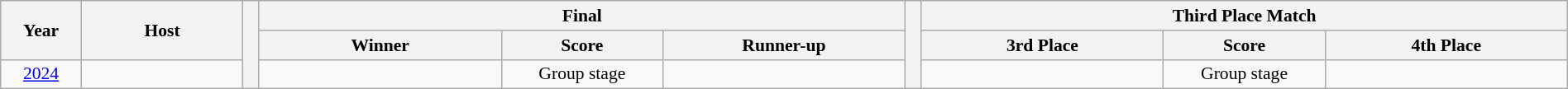<table class="wikitable" style="font-size: 90%; text-align: center; width: 100%;">
<tr>
<th rowspan="2" width="5%">Year</th>
<th rowspan="2" width="10%">Host</th>
<th rowspan="3" width="1%"></th>
<th colspan="3">Final</th>
<th rowspan="3" width="1%"></th>
<th colspan="3">Third Place Match</th>
</tr>
<tr>
<th width="15%">Winner</th>
<th width="10%">Score</th>
<th width="15%">Runner-up</th>
<th width="15%">3rd Place</th>
<th width="10%">Score</th>
<th width="15%">4th Place</th>
</tr>
<tr>
<td><a href='#'>2024</a></td>
<td align=left></td>
<td><strong></strong></td>
<td>Group stage</td>
<td></td>
<td></td>
<td>Group stage</td>
<td></td>
</tr>
</table>
